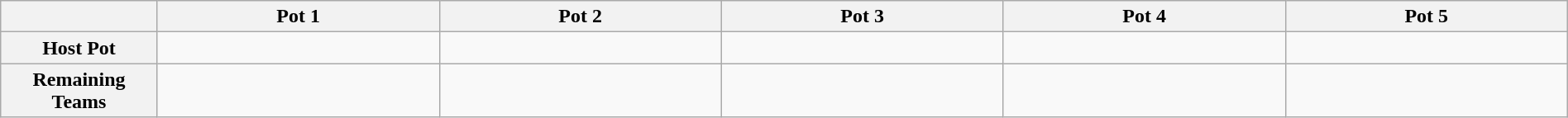<table class="wikitable" style="width:100%;">
<tr>
<th width=10%></th>
<th width=18%>Pot 1</th>
<th width=18%>Pot 2</th>
<th width=18%>Pot 3</th>
<th width=18%>Pot 4</th>
<th width=18%>Pot 5</th>
</tr>
<tr>
<th>Host Pot</th>
<td></td>
<td></td>
<td></td>
<td></td>
<td></td>
</tr>
<tr>
<th>Remaining Teams</th>
<td></td>
<td></td>
<td></td>
<td></td>
<td></td>
</tr>
</table>
